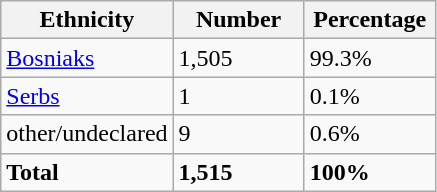<table class="wikitable">
<tr>
<th width="100px">Ethnicity</th>
<th width="80px">Number</th>
<th width="80px">Percentage</th>
</tr>
<tr>
<td><a href='#'>Bosniaks</a></td>
<td>1,505</td>
<td>99.3%</td>
</tr>
<tr>
<td><a href='#'>Serbs</a></td>
<td>1</td>
<td>0.1%</td>
</tr>
<tr>
<td>other/undeclared</td>
<td>9</td>
<td>0.6%</td>
</tr>
<tr>
<td><strong>Total</strong></td>
<td><strong>1,515</strong></td>
<td><strong>100%</strong></td>
</tr>
</table>
